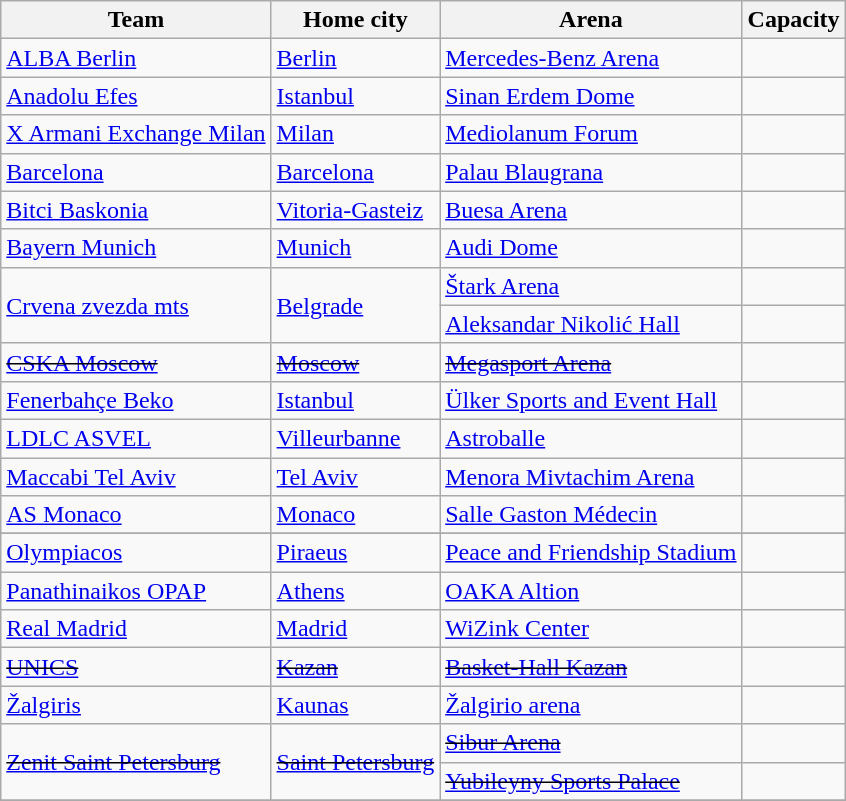<table class="wikitable sortable">
<tr>
<th>Team</th>
<th>Home city</th>
<th>Arena</th>
<th>Capacity</th>
</tr>
<tr>
<td> <a href='#'>ALBA Berlin</a></td>
<td><a href='#'>Berlin</a></td>
<td><a href='#'>Mercedes-Benz Arena</a></td>
<td style="text-align:center"></td>
</tr>
<tr>
<td> <a href='#'>Anadolu Efes</a></td>
<td><a href='#'>Istanbul</a></td>
<td><a href='#'>Sinan Erdem Dome</a></td>
<td style="text-align:center"></td>
</tr>
<tr>
<td rowspan> <a href='#'>X Armani Exchange Milan</a></td>
<td rowspan><a href='#'>Milan</a></td>
<td><a href='#'>Mediolanum Forum</a></td>
<td style="text-align:center"></td>
</tr>
<tr>
<td> <a href='#'>Barcelona</a></td>
<td><a href='#'>Barcelona</a></td>
<td><a href='#'>Palau Blaugrana</a></td>
<td style="text-align:center"></td>
</tr>
<tr>
<td> <a href='#'>Bitci Baskonia</a></td>
<td><a href='#'>Vitoria-Gasteiz</a></td>
<td><a href='#'>Buesa Arena</a></td>
<td style="text-align:center"></td>
</tr>
<tr>
<td> <a href='#'>Bayern Munich</a></td>
<td><a href='#'>Munich</a></td>
<td><a href='#'>Audi Dome</a></td>
<td style="text-align:center"></td>
</tr>
<tr>
<td rowspan=2> <a href='#'>Crvena zvezda mts</a></td>
<td rowspan=2><a href='#'>Belgrade</a></td>
<td><a href='#'>Štark Arena</a></td>
<td style="text-align:center"></td>
</tr>
<tr>
<td><a href='#'>Aleksandar Nikolić Hall</a></td>
<td style="text-align:center"></td>
</tr>
<tr>
<td> <s><a href='#'>CSKA Moscow</a></s></td>
<td><s><a href='#'>Moscow</a></s></td>
<td><s><a href='#'>Megasport Arena</a></s></td>
<td style="text-align:center"><s></s></td>
</tr>
<tr>
<td> <a href='#'>Fenerbahçe Beko</a></td>
<td><a href='#'>Istanbul</a></td>
<td><a href='#'>Ülker Sports and Event Hall</a></td>
<td style="text-align:center"></td>
</tr>
<tr>
<td> <a href='#'>LDLC ASVEL</a></td>
<td><a href='#'>Villeurbanne</a></td>
<td><a href='#'>Astroballe</a></td>
<td style="text-align:center"></td>
</tr>
<tr>
<td> <a href='#'>Maccabi Tel Aviv</a></td>
<td><a href='#'>Tel Aviv</a></td>
<td><a href='#'>Menora Mivtachim Arena</a></td>
<td style="text-align:center"></td>
</tr>
<tr>
<td> <a href='#'>AS Monaco</a></td>
<td><a href='#'>Monaco</a></td>
<td><a href='#'>Salle Gaston Médecin</a></td>
<td style="text-align:center"></td>
</tr>
<tr>
</tr>
<tr>
<td> <a href='#'>Olympiacos</a></td>
<td><a href='#'>Piraeus</a></td>
<td><a href='#'>Peace and Friendship Stadium</a></td>
<td style="text-align:center"></td>
</tr>
<tr>
<td> <a href='#'>Panathinaikos OPAP</a></td>
<td><a href='#'>Athens</a></td>
<td><a href='#'>OAKA Altion</a></td>
<td style="text-align:center"></td>
</tr>
<tr>
<td> <a href='#'>Real Madrid</a></td>
<td><a href='#'>Madrid</a></td>
<td><a href='#'>WiZink Center</a></td>
<td style="text-align:center"></td>
</tr>
<tr>
<td> <s><a href='#'>UNICS</a></s></td>
<td><s><a href='#'>Kazan</a></s></td>
<td><s><a href='#'>Basket-Hall Kazan</a></s></td>
<td style="text-align:center"><s></s></td>
</tr>
<tr>
<td> <a href='#'>Žalgiris</a></td>
<td><a href='#'>Kaunas</a></td>
<td><a href='#'>Žalgirio arena</a></td>
<td style="text-align:center"></td>
</tr>
<tr>
<td rowspan=2> <s><a href='#'>Zenit Saint Petersburg</a></s></td>
<td rowspan=2><s><a href='#'>Saint Petersburg</a></s></td>
<td><s><a href='#'>Sibur Arena</a></s></td>
<td style="text-align:center"><s></s></td>
</tr>
<tr>
<td><s><a href='#'>Yubileyny Sports Palace</a></s></td>
<td style="text-align:center"><s></s></td>
</tr>
<tr>
</tr>
</table>
